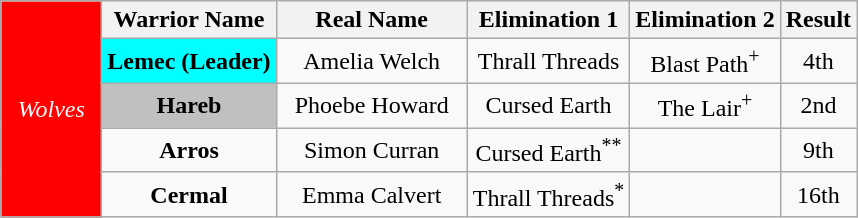<table class="wikitable">
<tr>
<td rowspan="5" bgcolor="red" style="color:white" width="60" align="center"><em>Wolves</em></td>
<th>Warrior Name</th>
<th>Real Name</th>
<th>Elimination 1</th>
<th>Elimination 2</th>
<th>Result</th>
</tr>
<tr>
<td align="center" bgcolor="cyan"><strong>Lemec (Leader)</strong></td>
<td width="120px" align="center">Amelia Welch</td>
<td align="center">Thrall Threads</td>
<td align="center">Blast Path<sup>+</sup></td>
<td align="center">4th</td>
</tr>
<tr>
<td align="center" bgcolor="silver"><strong>Hareb</strong></td>
<td align="center">Phoebe Howard</td>
<td align="center">Cursed Earth</td>
<td align="center">The Lair<sup>+</sup></td>
<td align="center">2nd</td>
</tr>
<tr>
<td align="center"><strong>Arros</strong></td>
<td align="center">Simon Curran</td>
<td align="center">Cursed Earth<sup>**</sup></td>
<td></td>
<td align="center">9th</td>
</tr>
<tr>
<td align="center"><strong>Cermal</strong></td>
<td align="center">Emma Calvert</td>
<td align="center">Thrall Threads<sup>*</sup></td>
<td></td>
<td align="center">16th</td>
</tr>
</table>
